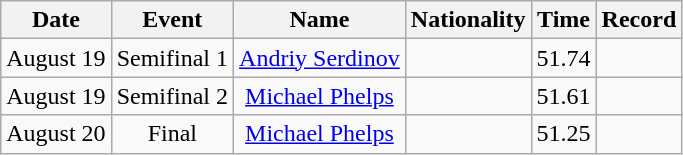<table class=wikitable style=text-align:center>
<tr>
<th>Date</th>
<th>Event</th>
<th>Name</th>
<th>Nationality</th>
<th>Time</th>
<th>Record</th>
</tr>
<tr>
<td>August 19</td>
<td>Semifinal 1</td>
<td><a href='#'>Andriy Serdinov</a></td>
<td align=left></td>
<td>51.74</td>
<td></td>
</tr>
<tr>
<td>August 19</td>
<td>Semifinal 2</td>
<td><a href='#'>Michael Phelps</a></td>
<td align=left></td>
<td>51.61</td>
<td></td>
</tr>
<tr>
<td>August 20</td>
<td>Final</td>
<td><a href='#'>Michael Phelps</a></td>
<td align=left></td>
<td>51.25</td>
<td></td>
</tr>
</table>
